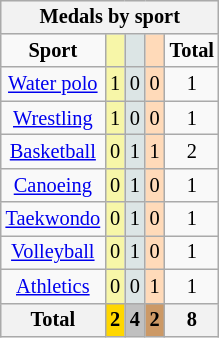<table class="wikitable" style="font-size:85%; float:right;">
<tr style="background:#efefef;">
<th colspan=7>Medals by sport</th>
</tr>
<tr align=center>
<td><strong>Sport</strong></td>
<td style="background:#f7f6a8;"></td>
<td style="background:#dce5e5;"></td>
<td style="background:#ffdab9;"></td>
<td><strong>Total</strong></td>
</tr>
<tr align=center>
<td><a href='#'>Water polo</a></td>
<td style="background:#f7f6a8;">1</td>
<td style="background:#dce5e5;">0</td>
<td style="background:#ffdab9;">0</td>
<td>1</td>
</tr>
<tr align=center>
<td><a href='#'>Wrestling</a></td>
<td style="background:#f7f6a8;">1</td>
<td style="background:#dce5e5;">0</td>
<td style="background:#ffdab9;">0</td>
<td>1</td>
</tr>
<tr align=center>
<td><a href='#'>Basketball</a></td>
<td style="background:#f7f6a8;">0</td>
<td style="background:#dce5e5;">1</td>
<td style="background:#ffdab9;">1</td>
<td>2</td>
</tr>
<tr align=center>
<td><a href='#'>Canoeing</a></td>
<td style="background:#f7f6a8;">0</td>
<td style="background:#dce5e5;">1</td>
<td style="background:#ffdab9;">0</td>
<td>1</td>
</tr>
<tr align=center>
<td><a href='#'>Taekwondo</a></td>
<td style="background:#f7f6a8;">0</td>
<td style="background:#dce5e5;">1</td>
<td style="background:#ffdab9;">0</td>
<td>1</td>
</tr>
<tr align=center>
<td><a href='#'>Volleyball</a></td>
<td style="background:#f7f6a8;">0</td>
<td style="background:#dce5e5;">1</td>
<td style="background:#ffdab9;">0</td>
<td>1</td>
</tr>
<tr align=center>
<td><a href='#'>Athletics</a></td>
<td style="background:#f7f6a8;">0</td>
<td style="background:#dce5e5;">0</td>
<td style="background:#ffdab9;">1</td>
<td>1</td>
</tr>
<tr align=center>
<th>Total</th>
<th style="background:gold;">2</th>
<th style="background:silver;">4</th>
<th style="background:#c96;">2</th>
<th>8</th>
</tr>
</table>
